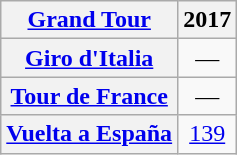<table class="wikitable plainrowheaders">
<tr>
<th scope="col"><a href='#'>Grand Tour</a></th>
<th scope="col">2017</th>
</tr>
<tr style="text-align:center;">
<th scope="row"> <a href='#'>Giro d'Italia</a></th>
<td>—</td>
</tr>
<tr style="text-align:center;">
<th scope="row"> <a href='#'>Tour de France</a></th>
<td>—</td>
</tr>
<tr style="text-align:center;">
<th scope="row"> <a href='#'>Vuelta a España</a></th>
<td><a href='#'>139</a></td>
</tr>
</table>
